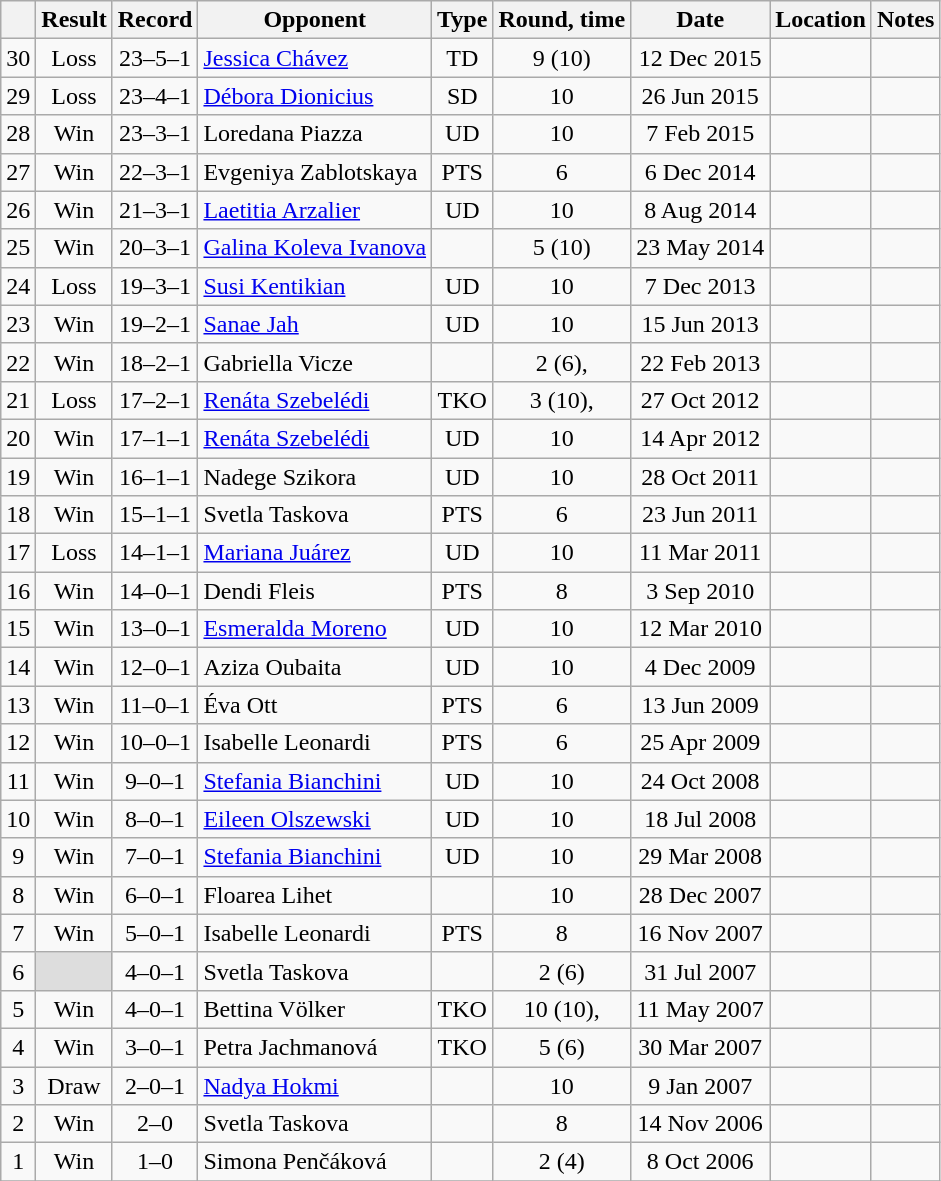<table class="wikitable" style="text-align:center">
<tr>
<th></th>
<th>Result</th>
<th>Record</th>
<th>Opponent</th>
<th>Type</th>
<th>Round, time</th>
<th>Date</th>
<th>Location</th>
<th>Notes</th>
</tr>
<tr>
<td>30</td>
<td>Loss</td>
<td>23–5–1 </td>
<td align=left> <a href='#'>Jessica Chávez</a></td>
<td>TD</td>
<td>9 (10) </td>
<td>12 Dec 2015</td>
<td align=left></td>
<td align=left></td>
</tr>
<tr>
<td>29</td>
<td>Loss</td>
<td>23–4–1 </td>
<td align=left> <a href='#'>Débora Dionicius</a></td>
<td>SD</td>
<td>10</td>
<td>26 Jun 2015</td>
<td align=left></td>
<td align=left></td>
</tr>
<tr>
<td>28</td>
<td>Win</td>
<td>23–3–1 </td>
<td align=left> Loredana Piazza</td>
<td>UD</td>
<td>10</td>
<td>7 Feb 2015</td>
<td align=left></td>
<td align=left></td>
</tr>
<tr>
<td>27</td>
<td>Win</td>
<td>22–3–1 </td>
<td align=left> Evgeniya Zablotskaya</td>
<td>PTS</td>
<td>6</td>
<td>6 Dec 2014</td>
<td align=left></td>
<td></td>
</tr>
<tr>
<td>26</td>
<td>Win</td>
<td>21–3–1 </td>
<td align=left> <a href='#'>Laetitia Arzalier</a></td>
<td>UD</td>
<td>10</td>
<td>8 Aug 2014</td>
<td align=left></td>
<td align=left></td>
</tr>
<tr>
<td>25</td>
<td>Win</td>
<td>20–3–1 </td>
<td align=left> <a href='#'>Galina Koleva Ivanova</a></td>
<td></td>
<td>5 (10) </td>
<td>23 May 2014</td>
<td align=left></td>
<td align=left></td>
</tr>
<tr>
<td>24</td>
<td>Loss</td>
<td>19–3–1 </td>
<td align=left> <a href='#'>Susi Kentikian</a></td>
<td>UD</td>
<td>10</td>
<td>7 Dec 2013</td>
<td align=left></td>
<td align=left></td>
</tr>
<tr>
<td>23</td>
<td>Win</td>
<td>19–2–1 </td>
<td align=left> <a href='#'>Sanae Jah</a></td>
<td>UD</td>
<td>10</td>
<td>15 Jun 2013</td>
<td align=left></td>
<td align=left></td>
</tr>
<tr>
<td>22</td>
<td>Win</td>
<td>18–2–1 </td>
<td align=left> Gabriella Vicze</td>
<td></td>
<td>2 (6), </td>
<td>22 Feb 2013</td>
<td align=left></td>
<td></td>
</tr>
<tr>
<td>21</td>
<td>Loss</td>
<td>17–2–1 </td>
<td align=left> <a href='#'>Renáta Szebelédi</a></td>
<td>TKO</td>
<td>3 (10), </td>
<td>27 Oct 2012</td>
<td align=left></td>
<td align=left></td>
</tr>
<tr>
<td>20</td>
<td>Win</td>
<td>17–1–1 </td>
<td align=left> <a href='#'>Renáta Szebelédi</a></td>
<td>UD</td>
<td>10</td>
<td>14 Apr 2012</td>
<td align=left></td>
<td align=left></td>
</tr>
<tr>
<td>19</td>
<td>Win</td>
<td>16–1–1 </td>
<td align=left> Nadege Szikora</td>
<td>UD</td>
<td>10</td>
<td>28 Oct 2011</td>
<td align=left></td>
<td align=left></td>
</tr>
<tr>
<td>18</td>
<td>Win</td>
<td>15–1–1 </td>
<td align=left> Svetla Taskova</td>
<td>PTS</td>
<td>6</td>
<td>23 Jun 2011</td>
<td align=left></td>
<td></td>
</tr>
<tr>
<td>17</td>
<td>Loss</td>
<td>14–1–1 </td>
<td align=left> <a href='#'>Mariana Juárez</a></td>
<td>UD</td>
<td>10</td>
<td>11 Mar 2011</td>
<td align=left></td>
<td align=left></td>
</tr>
<tr>
<td>16</td>
<td>Win</td>
<td>14–0–1 </td>
<td align=left> Dendi Fleis</td>
<td>PTS</td>
<td>8</td>
<td>3 Sep 2010</td>
<td align=left></td>
<td></td>
</tr>
<tr>
<td>15</td>
<td>Win</td>
<td>13–0–1 </td>
<td align=left> <a href='#'>Esmeralda Moreno</a></td>
<td>UD</td>
<td>10</td>
<td>12 Mar 2010</td>
<td align=left></td>
<td align=left></td>
</tr>
<tr>
<td>14</td>
<td>Win</td>
<td>12–0–1 </td>
<td align=left> Aziza Oubaita</td>
<td>UD</td>
<td>10</td>
<td>4 Dec 2009</td>
<td align=left></td>
<td align=left></td>
</tr>
<tr>
<td>13</td>
<td>Win</td>
<td>11–0–1 </td>
<td align=left> Éva Ott</td>
<td>PTS</td>
<td>6</td>
<td>13 Jun 2009</td>
<td align=left></td>
<td></td>
</tr>
<tr>
<td>12</td>
<td>Win</td>
<td>10–0–1 </td>
<td align=left> Isabelle Leonardi</td>
<td>PTS</td>
<td>6</td>
<td>25 Apr 2009</td>
<td align=left></td>
<td></td>
</tr>
<tr>
<td>11</td>
<td>Win</td>
<td>9–0–1 </td>
<td align=left> <a href='#'>Stefania Bianchini</a></td>
<td>UD</td>
<td>10</td>
<td>24 Oct 2008</td>
<td align=left></td>
<td align=left></td>
</tr>
<tr>
<td>10</td>
<td>Win</td>
<td>8–0–1 </td>
<td align=left> <a href='#'>Eileen Olszewski</a></td>
<td>UD</td>
<td>10</td>
<td>18 Jul 2008</td>
<td align=left></td>
<td align=left></td>
</tr>
<tr>
<td>9</td>
<td>Win</td>
<td>7–0–1 </td>
<td align=left> <a href='#'>Stefania Bianchini</a></td>
<td>UD</td>
<td>10</td>
<td>29 Mar 2008</td>
<td align=left></td>
<td align=left></td>
</tr>
<tr>
<td>8</td>
<td>Win</td>
<td>6–0–1 </td>
<td align=left> Floarea Lihet</td>
<td></td>
<td>10</td>
<td>28 Dec 2007</td>
<td align=left></td>
<td align=left></td>
</tr>
<tr>
<td>7</td>
<td>Win</td>
<td>5–0–1 </td>
<td align=left> Isabelle Leonardi</td>
<td>PTS</td>
<td>8</td>
<td>16 Nov 2007</td>
<td align=left></td>
<td></td>
</tr>
<tr>
<td>6</td>
<td style="background: #DDD"></td>
<td>4–0–1 </td>
<td align=left> Svetla Taskova</td>
<td></td>
<td>2 (6)</td>
<td>31 Jul 2007</td>
<td align=left></td>
<td align=left></td>
</tr>
<tr>
<td>5</td>
<td>Win</td>
<td>4–0–1</td>
<td align=left> Bettina Völker</td>
<td>TKO</td>
<td>10 (10), </td>
<td>11 May 2007</td>
<td align=left></td>
<td align=left></td>
</tr>
<tr>
<td>4</td>
<td>Win</td>
<td>3–0–1</td>
<td align=left> Petra Jachmanová</td>
<td>TKO</td>
<td>5 (6)</td>
<td>30 Mar 2007</td>
<td align=left></td>
<td></td>
</tr>
<tr>
<td>3</td>
<td>Draw</td>
<td>2–0–1</td>
<td align=left> <a href='#'>Nadya Hokmi</a></td>
<td></td>
<td>10</td>
<td>9 Jan 2007</td>
<td align=left></td>
<td align=left></td>
</tr>
<tr>
<td>2</td>
<td>Win</td>
<td>2–0</td>
<td align=left> Svetla Taskova</td>
<td></td>
<td>8</td>
<td>14 Nov 2006</td>
<td align=left></td>
<td></td>
</tr>
<tr>
<td>1</td>
<td>Win</td>
<td>1–0</td>
<td align=left> Simona Penčáková</td>
<td></td>
<td>2 (4)</td>
<td>8 Oct 2006</td>
<td align=left></td>
<td></td>
</tr>
<tr>
</tr>
</table>
